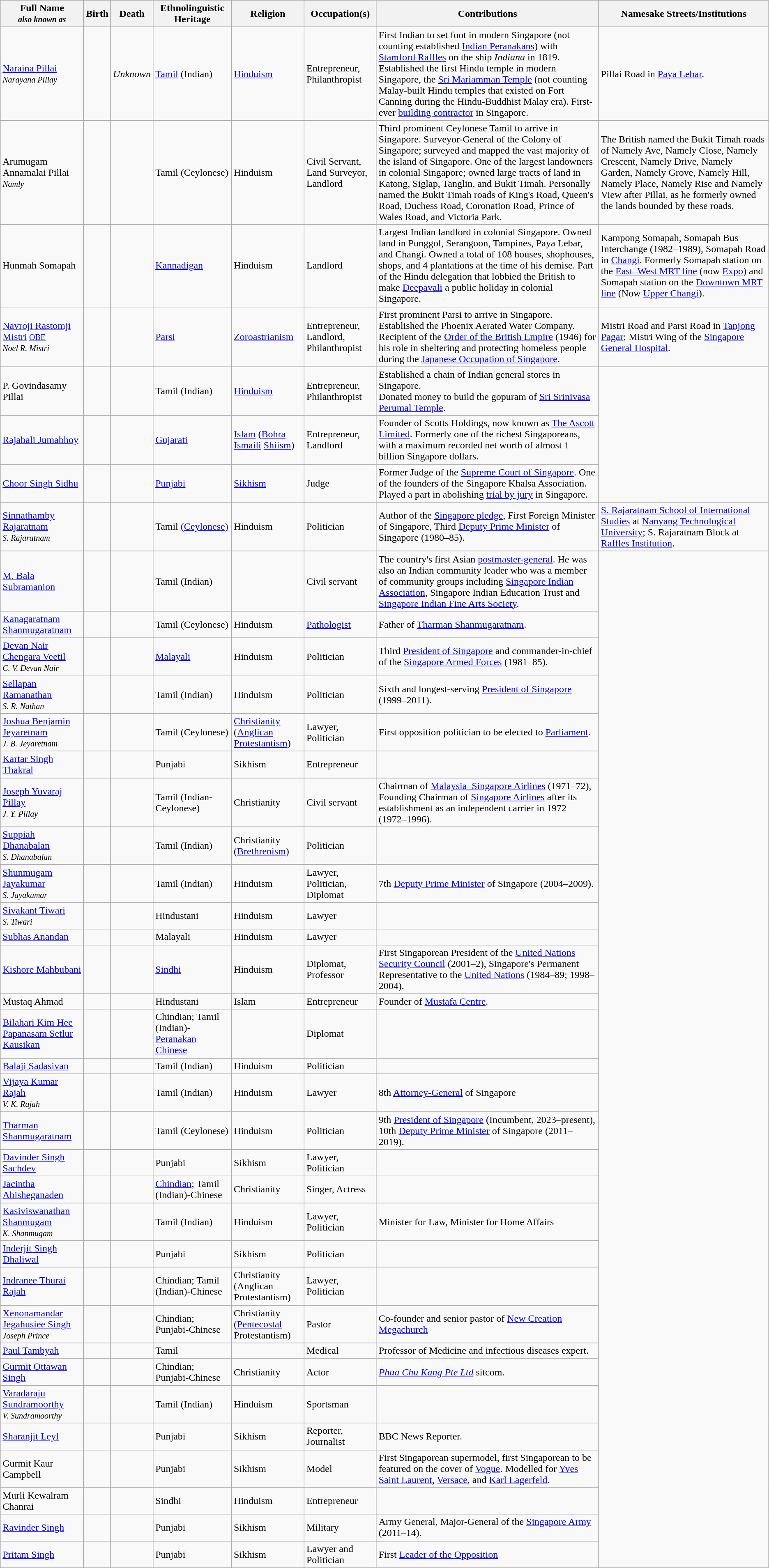<table class="wikitable sortable">
<tr>
<th>Full Name <br> <small> <em>also known as</em> </small></th>
<th>Birth</th>
<th>Death</th>
<th>Ethnolinguistic Heritage</th>
<th>Religion</th>
<th>Occupation(s)</th>
<th>Contributions</th>
<th>Namesake Streets/Institutions</th>
</tr>
<tr>
<td><a href='#'>Naraina Pillai</a> <br> <small> <em>Narayana Pillay</em> </small></td>
<td></td>
<td><em>Unknown</em></td>
<td><a href='#'>Tamil</a> (Indian)</td>
<td><a href='#'>Hinduism</a></td>
<td>Entrepreneur, Philanthropist</td>
<td>First Indian to set foot in modern Singapore (not counting established <a href='#'>Indian Peranakans</a>) with <a href='#'>Stamford Raffles</a> on the ship <em>Indiana</em> in 1819. Established the first Hindu temple in modern Singapore, the <a href='#'>Sri Mariamman Temple</a> (not counting Malay-built Hindu temples that existed on Fort Canning during the Hindu-Buddhist Malay era). First-ever <a href='#'>building contractor</a> in Singapore.</td>
<td>Pillai Road in <a href='#'>Paya Lebar</a>.</td>
</tr>
<tr>
<td>Arumugam Annamalai Pillai <br> <small> <em>Namly</em> </small></td>
<td></td>
<td></td>
<td>Tamil (Ceylonese)</td>
<td>Hinduism</td>
<td>Civil Servant, Land Surveyor, Landlord</td>
<td>Third prominent Ceylonese Tamil to arrive in Singapore. Surveyor-General of the Colony of Singapore; surveyed and mapped the vast majority of the island of Singapore. One of the largest landowners in colonial Singapore; owned large tracts of land in Katong, Siglap, Tanglin, and Bukit Timah. Personally named the Bukit Timah roads of King's Road, Queen's Road, Duchess Road, Coronation Road, Prince of Wales Road, and Victoria Park.</td>
<td>The British named the Bukit Timah roads of Namely Ave, Namely Close, Namely Crescent, Namely Drive, Namely Garden, Namely Grove, Namely Hill, Namely Place, Namely Rise and Namely View after Pillai, as he formerly owned the lands bounded by these roads.</td>
</tr>
<tr>
<td>Hunmah Somapah</td>
<td></td>
<td></td>
<td><a href='#'>Kannadigan</a></td>
<td>Hinduism</td>
<td>Landlord</td>
<td>Largest Indian landlord in colonial Singapore. Owned land in Punggol, Serangoon, Tampines, Paya Lebar, and Changi. Owned a total of 108 houses, shophouses, shops, and 4 plantations at the time of his demise. Part of the Hindu delegation that lobbied the British to make <a href='#'>Deepavali</a> a public holiday in colonial Singapore.</td>
<td>Kampong Somapah, Somapah Bus Interchange (1982–1989), Somapah Road in <a href='#'>Changi</a>. Formerly Somapah station on the <a href='#'>East–West MRT line</a> (now <a href='#'>Expo</a>) and Somapah station on the <a href='#'>Downtown MRT line</a> (Now <a href='#'>Upper Changi</a>).</td>
</tr>
<tr>
<td><a href='#'>Navroji Rastomji Mistri</a> <small> <a href='#'>OBE</a> </small> <br> <small> <em>Noel R. Mistri</em> </small></td>
<td></td>
<td></td>
<td><a href='#'>Parsi</a></td>
<td><a href='#'>Zoroastrianism</a></td>
<td>Entrepreneur, Landlord, Philanthropist</td>
<td>First prominent Parsi to arrive in Singapore. Established the Phoenix Aerated Water Company. Recipient of the <a href='#'>Order of the British Empire</a> (1946) for his role in sheltering and protecting homeless people during the <a href='#'>Japanese Occupation of Singapore</a>.</td>
<td>Mistri Road and Parsi Road in <a href='#'>Tanjong Pagar</a>; Mistri Wing of the <a href='#'>Singapore General Hospital</a>.</td>
</tr>
<tr>
<td>P. Govindasamy Pillai</td>
<td></td>
<td></td>
<td>Tamil (Indian)</td>
<td><a href='#'>Hinduism</a></td>
<td>Entrepreneur, Philanthropist</td>
<td>Established a chain of Indian general stores in Singapore. <br> Donated money to build the gopuram of <a href='#'>Sri Srinivasa Perumal Temple</a>.</td>
</tr>
<tr>
<td><a href='#'>Rajabali Jumabhoy</a></td>
<td></td>
<td></td>
<td><a href='#'>Gujarati</a></td>
<td><a href='#'>Islam</a> (<a href='#'>Bohra</a> <a href='#'>Ismaili</a> <a href='#'>Shiism</a>)</td>
<td>Entrepreneur, Landlord</td>
<td>Founder of Scotts Holdings, now known as <a href='#'>The Ascott Limited</a>. Formerly one of the richest Singaporeans, with a maximum recorded net worth of almost 1 billion Singapore dollars.</td>
</tr>
<tr>
<td><a href='#'>Choor Singh Sidhu</a></td>
<td></td>
<td></td>
<td><a href='#'>Punjabi</a></td>
<td><a href='#'>Sikhism</a></td>
<td>Judge</td>
<td>Former Judge of the <a href='#'>Supreme Court of Singapore</a>. One of the founders of the Singapore Khalsa Association. Played a part in abolishing <a href='#'>trial by jury</a> in Singapore.</td>
</tr>
<tr>
<td><a href='#'>Sinnathamby Rajaratnam</a> <br> <small> <em>S. Rajaratnam</em> </small></td>
<td></td>
<td></td>
<td>Tamil <a href='#'>(Ceylonese)</a></td>
<td>Hinduism</td>
<td>Politician</td>
<td>Author of the <a href='#'>Singapore pledge</a>, First Foreign Minister of Singapore, Third <a href='#'>Deputy Prime Minister</a> of Singapore (1980–85).</td>
<td><a href='#'>S. Rajaratnam School of International Studies</a> at <a href='#'>Nanyang Technological University</a>; S. Rajaratnam Block at <a href='#'>Raffles Institution</a>.</td>
</tr>
<tr>
<td><a href='#'>M. Bala Subramanion</a></td>
<td></td>
<td></td>
<td>Tamil (Indian)</td>
<td></td>
<td>Civil servant</td>
<td>The country's first Asian <a href='#'>postmaster-general</a>. He was also an Indian community leader who was a member of community groups including <a href='#'>Singapore Indian Association</a>, Singapore Indian Education Trust and <a href='#'>Singapore Indian Fine Arts Society</a>.</td>
</tr>
<tr>
<td><a href='#'>Kanagaratnam Shanmugaratnam</a></td>
<td></td>
<td></td>
<td>Tamil (Ceylonese)</td>
<td>Hinduism</td>
<td><a href='#'>Pathologist</a></td>
<td>Father of <a href='#'>Tharman Shanmugaratnam</a>.</td>
</tr>
<tr>
<td><a href='#'>Devan Nair Chengara Veetil</a> <br> <small> <em>C. V. Devan Nair</em> </small></td>
<td></td>
<td></td>
<td><a href='#'>Malayali</a></td>
<td>Hinduism</td>
<td>Politician</td>
<td>Third <a href='#'>President of Singapore</a> and commander-in-chief of the <a href='#'>Singapore Armed Forces</a> (1981–85).</td>
</tr>
<tr>
<td><a href='#'>Sellapan Ramanathan</a> <br> <small> <em>S. R. Nathan</em> </small></td>
<td></td>
<td></td>
<td>Tamil (Indian)</td>
<td>Hinduism</td>
<td>Politician</td>
<td>Sixth and longest-serving <a href='#'>President of Singapore</a> (1999–2011).</td>
</tr>
<tr>
<td><a href='#'>Joshua Benjamin Jeyaretnam</a> <br> <small> <em>J. B. Jeyaretnam</em> </small></td>
<td></td>
<td></td>
<td>Tamil (Ceylonese)</td>
<td><a href='#'>Christianity</a> (<a href='#'>Anglican</a> <a href='#'>Protestantism</a>)</td>
<td>Lawyer, Politician</td>
<td>First opposition politician to be elected to <a href='#'>Parliament</a>.</td>
</tr>
<tr>
<td><a href='#'>Kartar Singh Thakral</a></td>
<td></td>
<td> </td>
<td>Punjabi</td>
<td>Sikhism</td>
<td>Entrepreneur</td>
<td></td>
</tr>
<tr>
<td><a href='#'>Joseph Yuvaraj Pillay</a> <br> <small> <em>J. Y. Pillay</em> </small></td>
<td></td>
<td> </td>
<td>Tamil (Indian-Ceylonese)</td>
<td>Christianity</td>
<td>Civil servant</td>
<td>Chairman of <a href='#'>Malaysia–Singapore Airlines</a> (1971–72), Founding Chairman of <a href='#'>Singapore Airlines</a> after its establishment as an independent carrier in 1972 (1972–1996).</td>
</tr>
<tr>
<td><a href='#'>Suppiah Dhanabalan</a> <br> <small> <em>S. Dhanabalan</em> </small></td>
<td></td>
<td> </td>
<td>Tamil (Indian)</td>
<td>Christianity (<a href='#'>Brethrenism</a>)</td>
<td>Politician</td>
<td></td>
</tr>
<tr>
<td><a href='#'>Shunmugam Jayakumar</a> <br> <small> <em>S. Jayakumar</em> </small></td>
<td></td>
<td> </td>
<td>Tamil (Indian)</td>
<td>Hinduism</td>
<td>Lawyer, Politician, Diplomat</td>
<td>7th <a href='#'>Deputy Prime Minister</a> of Singapore (2004–2009).</td>
</tr>
<tr>
<td><a href='#'>Sivakant Tiwari</a> <br> <small> <em>S. Tiwari</em> </small></td>
<td></td>
<td></td>
<td>Hindustani</td>
<td>Hinduism</td>
<td>Lawyer</td>
<td></td>
</tr>
<tr>
<td><a href='#'>Subhas Anandan</a></td>
<td></td>
<td></td>
<td>Malayali</td>
<td>Hinduism</td>
<td>Lawyer</td>
<td></td>
</tr>
<tr>
<td><a href='#'>Kishore Mahbubani</a></td>
<td></td>
<td> </td>
<td><a href='#'>Sindhi</a></td>
<td>Hinduism</td>
<td>Diplomat, Professor</td>
<td>First Singaporean President of the <a href='#'>United Nations Security Council</a> (2001–2), Singapore's Permanent Representative to the <a href='#'>United Nations</a> (1984–89; 1998–2004).</td>
</tr>
<tr>
<td>Mustaq Ahmad</td>
<td></td>
<td> </td>
<td>Hindustani</td>
<td>Islam</td>
<td>Entrepreneur</td>
<td>Founder of <a href='#'>Mustafa Centre</a>.</td>
</tr>
<tr>
<td><a href='#'>Bilahari Kim Hee Papanasam Setlur Kausikan</a></td>
<td></td>
<td> </td>
<td>Chindian; Tamil (Indian)-<a href='#'>Peranakan Chinese</a></td>
<td> </td>
<td>Diplomat</td>
<td></td>
</tr>
<tr>
<td><a href='#'>Balaji Sadasivan</a></td>
<td></td>
<td></td>
<td>Tamil (Indian)</td>
<td>Hinduism</td>
<td>Politician</td>
<td></td>
</tr>
<tr>
<td><a href='#'>Vijaya Kumar Rajah</a> <br> <small> <em>V. K. Rajah</em> </small></td>
<td></td>
<td> </td>
<td>Tamil (Indian)</td>
<td>Hinduism</td>
<td>Lawyer</td>
<td>8th <a href='#'>Attorney-General</a> of Singapore</td>
</tr>
<tr>
<td><a href='#'>Tharman Shanmugaratnam</a></td>
<td></td>
<td> </td>
<td>Tamil (Ceylonese)</td>
<td>Hinduism</td>
<td>Politician</td>
<td>9th <a href='#'>President of Singapore</a> (Incumbent, 2023–present), 10th <a href='#'>Deputy Prime Minister</a> of Singapore (2011–2019).</td>
</tr>
<tr>
<td><a href='#'>Davinder Singh Sachdev</a></td>
<td></td>
<td> </td>
<td>Punjabi</td>
<td>Sikhism</td>
<td>Lawyer, Politician</td>
<td></td>
</tr>
<tr>
<td><a href='#'>Jacintha Abisheganaden</a></td>
<td></td>
<td> </td>
<td><a href='#'>Chindian</a>; Tamil (Indian)-Chinese</td>
<td>Christianity</td>
<td>Singer, Actress</td>
<td></td>
</tr>
<tr>
<td><a href='#'>Kasiviswanathan Shanmugam</a> <br> <small> <em>K. Shanmugam</em> </small></td>
<td></td>
<td> </td>
<td>Tamil (Indian)</td>
<td>Hinduism</td>
<td>Lawyer, Politician</td>
<td>Minister for Law, Minister for Home Affairs</td>
</tr>
<tr>
<td><a href='#'>Inderjit Singh Dhaliwal</a></td>
<td></td>
<td> </td>
<td>Punjabi</td>
<td>Sikhism</td>
<td>Politician</td>
<td></td>
</tr>
<tr>
<td><a href='#'>Indranee Thurai Rajah</a></td>
<td></td>
<td> </td>
<td>Chindian; Tamil (Indian)-Chinese</td>
<td>Christianity (Anglican Protestantism)</td>
<td>Lawyer, Politician</td>
<td></td>
</tr>
<tr>
<td><a href='#'>Xenonamandar Jegahusiee Singh</a> <br> <small> <em>Joseph Prince</em> </small></td>
<td></td>
<td> </td>
<td>Chindian; Punjabi-Chinese</td>
<td>Christianity (<a href='#'>Pentecostal</a> Protestantism)</td>
<td>Pastor</td>
<td>Co-founder and senior pastor of <a href='#'>New Creation Megachurch</a></td>
</tr>
<tr>
<td><a href='#'>Paul Tambyah</a></td>
<td></td>
<td> </td>
<td>Tamil</td>
<td></td>
<td>Medical</td>
<td>Professor of Medicine and infectious diseases expert.</td>
</tr>
<tr>
<td><a href='#'>Gurmit Ottawan Singh</a></td>
<td></td>
<td> </td>
<td>Chindian; Punjabi-Chinese</td>
<td>Christianity</td>
<td>Actor</td>
<td><em><a href='#'>Phua Chu Kang Pte Ltd</a></em> sitcom.</td>
</tr>
<tr>
<td><a href='#'>Varadaraju Sundramoorthy</a> <br> <small> <em>V. Sundramoorthy</em> </small></td>
<td></td>
<td> </td>
<td>Tamil (Indian)</td>
<td>Hinduism</td>
<td>Sportsman</td>
<td></td>
</tr>
<tr>
<td><a href='#'>Sharanjit Leyl</a></td>
<td></td>
<td> </td>
<td>Punjabi</td>
<td>Sikhism</td>
<td>Reporter, Journalist</td>
<td>BBC News Reporter.</td>
</tr>
<tr>
<td>Gurmit Kaur Campbell</td>
<td> </td>
<td> </td>
<td>Punjabi</td>
<td>Sikhism</td>
<td>Model</td>
<td>First Singaporean supermodel, first Singaporean to be featured on the cover of <a href='#'>Vogue</a>. Modelled for <a href='#'>Yves Saint Laurent</a>, <a href='#'>Versace</a>, and <a href='#'>Karl Lagerfeld</a>.</td>
</tr>
<tr>
<td>Murli Kewalram Chanrai</td>
<td> </td>
<td> </td>
<td>Sindhi</td>
<td>Hinduism</td>
<td>Entrepreneur</td>
<td></td>
</tr>
<tr>
<td><a href='#'>Ravinder Singh</a></td>
<td> </td>
<td> </td>
<td>Punjabi</td>
<td>Sikhism</td>
<td>Military</td>
<td>Army General, Major-General of the <a href='#'>Singapore Army</a> (2011–14).</td>
</tr>
<tr>
<td><a href='#'>Pritam Singh</a></td>
<td> </td>
<td> </td>
<td>Punjabi</td>
<td>Sikhism</td>
<td>Lawyer and Politician</td>
<td>First <a href='#'>Leader of the Opposition</a></td>
</tr>
</table>
